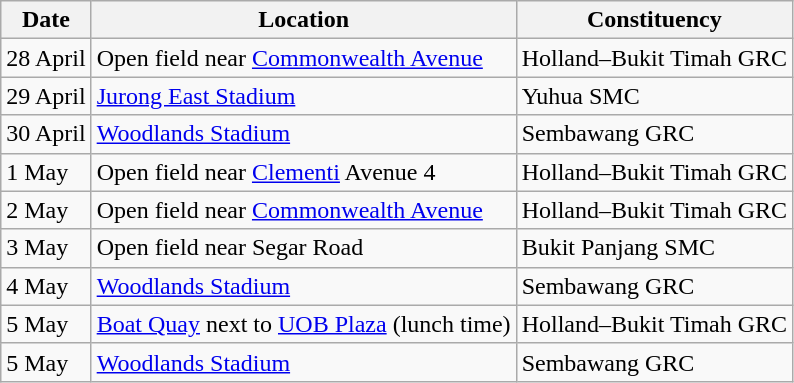<table class="wikitable sortable">
<tr>
<th>Date</th>
<th>Location</th>
<th>Constituency</th>
</tr>
<tr>
<td>28 April</td>
<td>Open field near <a href='#'>Commonwealth Avenue</a></td>
<td>Holland–Bukit Timah GRC</td>
</tr>
<tr>
<td>29 April</td>
<td><a href='#'>Jurong East Stadium</a></td>
<td>Yuhua SMC</td>
</tr>
<tr>
<td>30 April</td>
<td><a href='#'>Woodlands Stadium</a></td>
<td>Sembawang GRC</td>
</tr>
<tr>
<td>1 May</td>
<td>Open field near <a href='#'>Clementi</a> Avenue 4</td>
<td>Holland–Bukit Timah GRC</td>
</tr>
<tr>
<td>2 May</td>
<td>Open field near <a href='#'>Commonwealth Avenue</a></td>
<td>Holland–Bukit Timah GRC</td>
</tr>
<tr>
<td>3 May</td>
<td>Open field near Segar Road</td>
<td>Bukit Panjang SMC</td>
</tr>
<tr>
<td>4 May</td>
<td><a href='#'>Woodlands Stadium</a></td>
<td>Sembawang GRC</td>
</tr>
<tr>
<td>5 May</td>
<td><a href='#'>Boat Quay</a> next to <a href='#'>UOB Plaza</a> (lunch time)</td>
<td>Holland–Bukit Timah GRC</td>
</tr>
<tr>
<td>5 May</td>
<td><a href='#'>Woodlands Stadium</a></td>
<td>Sembawang GRC</td>
</tr>
</table>
